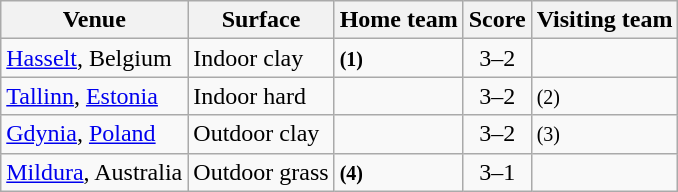<table class=wikitable style="border:1px solid #AAAAAA;">
<tr>
<th>Venue</th>
<th>Surface</th>
<th>Home team</th>
<th>Score</th>
<th>Visiting team</th>
</tr>
<tr>
<td><a href='#'>Hasselt</a>, Belgium</td>
<td>Indoor clay</td>
<td><strong> <small>(1)</small></strong></td>
<td align=center>3–2</td>
<td></td>
</tr>
<tr>
<td><a href='#'>Tallinn</a>, <a href='#'>Estonia</a></td>
<td>Indoor hard</td>
<td><strong></strong></td>
<td align="center">3–2</td>
<td> <small>(2)</small></td>
</tr>
<tr>
<td><a href='#'>Gdynia</a>, <a href='#'>Poland</a></td>
<td>Outdoor clay</td>
<td><strong></strong></td>
<td align="center">3–2</td>
<td> <small>(3)</small></td>
</tr>
<tr>
<td><a href='#'>Mildura</a>, Australia</td>
<td>Outdoor grass</td>
<td><strong> <small>(4)</small></strong></td>
<td align="center">3–1</td>
<td></td>
</tr>
</table>
